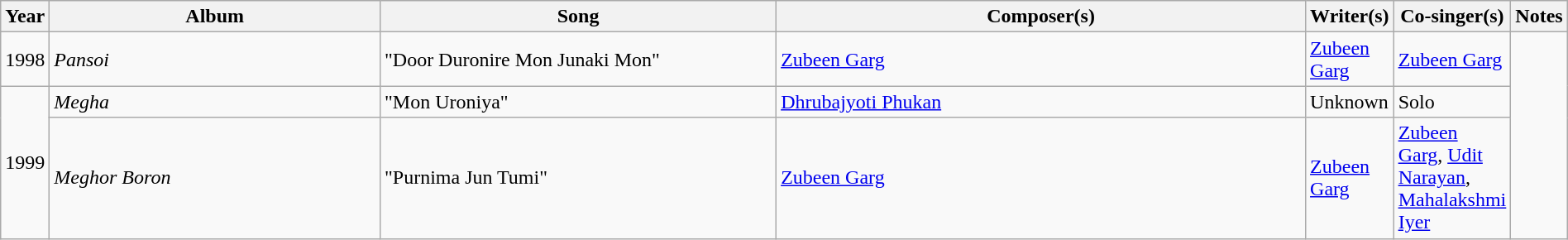<table class="wikitable plainrowheaders" style="width:100%;">
<tr>
<th>Year</th>
<th scope="col" style="width:25%;">Album</th>
<th scope="col" style="width:30%;">Song</th>
<th scope="col" style="width:40%;">Composer(s)</th>
<th scope="col" style="width:25%;">Writer(s)</th>
<th scope="col" style="width:20%;">Co-singer(s)</th>
<th scope="col" style="width:20%;">Notes</th>
</tr>
<tr>
<td>1998</td>
<td><em>Pansoi</em></td>
<td>"Door Duronire Mon Junaki Mon"</td>
<td><a href='#'>Zubeen Garg</a></td>
<td><a href='#'>Zubeen Garg</a></td>
<td><a href='#'>Zubeen Garg</a></td>
</tr>
<tr>
<td rowspan="2">1999</td>
<td><em>Megha</em></td>
<td>"Mon Uroniya"</td>
<td><a href='#'>Dhrubajyoti Phukan</a></td>
<td>Unknown</td>
<td>Solo</td>
</tr>
<tr>
<td><em>Meghor Boron</em></td>
<td>"Purnima Jun Tumi"</td>
<td><a href='#'>Zubeen Garg</a></td>
<td><a href='#'>Zubeen Garg</a></td>
<td><a href='#'>Zubeen Garg</a>, <a href='#'>Udit Narayan</a>, <a href='#'>Mahalakshmi Iyer</a></td>
</tr>
</table>
